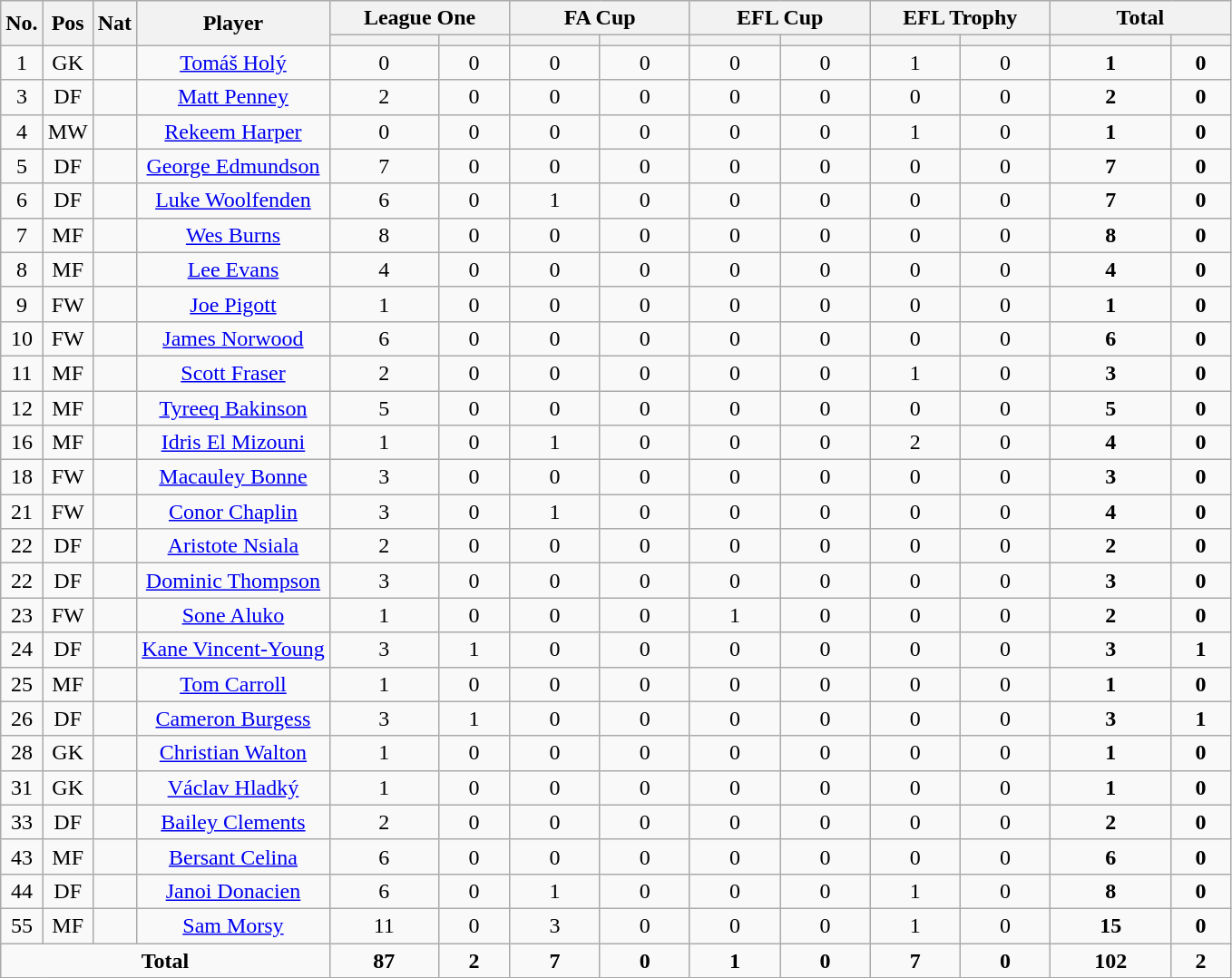<table class="wikitable sortable" style="text-align: center;">
<tr>
<th rowspan="2">No.</th>
<th rowspan="2">Pos</th>
<th rowspan="2">Nat</th>
<th rowspan="2">Player</th>
<th colspan="2" width=125>League One</th>
<th colspan="2" width=125>FA Cup</th>
<th colspan="2" width=125>EFL Cup</th>
<th colspan="2" width=125>EFL Trophy</th>
<th colspan="2" width=125>Total</th>
</tr>
<tr>
<th></th>
<th></th>
<th></th>
<th></th>
<th></th>
<th></th>
<th></th>
<th></th>
<th></th>
<th></th>
</tr>
<tr>
<td>1</td>
<td>GK</td>
<td align="left"></td>
<td><a href='#'>Tomáš Holý</a></td>
<td>0</td>
<td>0</td>
<td>0</td>
<td>0</td>
<td>0</td>
<td>0</td>
<td>1</td>
<td>0</td>
<td><strong>1</strong></td>
<td><strong>0</strong></td>
</tr>
<tr>
<td>3</td>
<td>DF</td>
<td align="left"></td>
<td><a href='#'>Matt Penney</a></td>
<td>2</td>
<td>0</td>
<td>0</td>
<td>0</td>
<td>0</td>
<td>0</td>
<td>0</td>
<td>0</td>
<td><strong>2</strong></td>
<td><strong>0</strong></td>
</tr>
<tr>
<td>4</td>
<td>MW</td>
<td align="left"></td>
<td><a href='#'>Rekeem Harper</a></td>
<td>0</td>
<td>0</td>
<td>0</td>
<td>0</td>
<td>0</td>
<td>0</td>
<td>1</td>
<td>0</td>
<td><strong>1</strong></td>
<td><strong>0</strong></td>
</tr>
<tr>
<td>5</td>
<td>DF</td>
<td align="left"></td>
<td><a href='#'>George Edmundson</a></td>
<td>7</td>
<td>0</td>
<td>0</td>
<td>0</td>
<td>0</td>
<td>0</td>
<td>0</td>
<td>0</td>
<td><strong>7</strong></td>
<td><strong>0</strong></td>
</tr>
<tr>
<td>6</td>
<td>DF</td>
<td align="left"></td>
<td><a href='#'>Luke Woolfenden</a></td>
<td>6</td>
<td>0</td>
<td>1</td>
<td>0</td>
<td>0</td>
<td>0</td>
<td>0</td>
<td>0</td>
<td><strong>7</strong></td>
<td><strong>0</strong></td>
</tr>
<tr>
<td>7</td>
<td>MF</td>
<td align="left"></td>
<td><a href='#'>Wes Burns</a></td>
<td>8</td>
<td>0</td>
<td>0</td>
<td>0</td>
<td>0</td>
<td>0</td>
<td>0</td>
<td>0</td>
<td><strong>8</strong></td>
<td><strong>0</strong></td>
</tr>
<tr>
<td>8</td>
<td>MF</td>
<td align="left"></td>
<td><a href='#'>Lee Evans</a></td>
<td>4</td>
<td>0</td>
<td>0</td>
<td>0</td>
<td>0</td>
<td>0</td>
<td>0</td>
<td>0</td>
<td><strong>4</strong></td>
<td><strong>0</strong></td>
</tr>
<tr>
<td>9</td>
<td>FW</td>
<td align="left"></td>
<td><a href='#'>Joe Pigott</a></td>
<td>1</td>
<td>0</td>
<td>0</td>
<td>0</td>
<td>0</td>
<td>0</td>
<td>0</td>
<td>0</td>
<td><strong>1</strong></td>
<td><strong>0</strong></td>
</tr>
<tr>
<td>10</td>
<td>FW</td>
<td align="left"></td>
<td><a href='#'>James Norwood</a></td>
<td>6</td>
<td>0</td>
<td>0</td>
<td>0</td>
<td>0</td>
<td>0</td>
<td>0</td>
<td>0</td>
<td><strong>6</strong></td>
<td><strong>0</strong></td>
</tr>
<tr>
<td>11</td>
<td>MF</td>
<td align="left"></td>
<td><a href='#'>Scott Fraser</a></td>
<td>2</td>
<td>0</td>
<td>0</td>
<td>0</td>
<td>0</td>
<td>0</td>
<td>1</td>
<td>0</td>
<td><strong>3</strong></td>
<td><strong>0</strong></td>
</tr>
<tr>
<td>12</td>
<td>MF</td>
<td align="left"></td>
<td><a href='#'>Tyreeq Bakinson</a></td>
<td>5</td>
<td>0</td>
<td>0</td>
<td>0</td>
<td>0</td>
<td>0</td>
<td>0</td>
<td>0</td>
<td><strong>5</strong></td>
<td><strong>0</strong></td>
</tr>
<tr>
<td>16</td>
<td>MF</td>
<td align="left"></td>
<td><a href='#'>Idris El Mizouni</a></td>
<td>1</td>
<td>0</td>
<td>1</td>
<td>0</td>
<td>0</td>
<td>0</td>
<td>2</td>
<td>0</td>
<td><strong>4</strong></td>
<td><strong>0</strong></td>
</tr>
<tr>
<td>18</td>
<td>FW</td>
<td align="left"></td>
<td><a href='#'>Macauley Bonne</a></td>
<td>3</td>
<td>0</td>
<td>0</td>
<td>0</td>
<td>0</td>
<td>0</td>
<td>0</td>
<td>0</td>
<td><strong>3</strong></td>
<td><strong>0</strong></td>
</tr>
<tr>
<td>21</td>
<td>FW</td>
<td align="left"></td>
<td><a href='#'>Conor Chaplin</a></td>
<td>3</td>
<td>0</td>
<td>1</td>
<td>0</td>
<td>0</td>
<td>0</td>
<td>0</td>
<td>0</td>
<td><strong>4</strong></td>
<td><strong>0</strong></td>
</tr>
<tr>
<td>22</td>
<td>DF</td>
<td align="left"></td>
<td><a href='#'>Aristote Nsiala</a></td>
<td>2</td>
<td>0</td>
<td>0</td>
<td>0</td>
<td>0</td>
<td>0</td>
<td>0</td>
<td>0</td>
<td><strong>2</strong></td>
<td><strong>0</strong></td>
</tr>
<tr>
<td>22</td>
<td>DF</td>
<td align="left"></td>
<td><a href='#'>Dominic Thompson</a></td>
<td>3</td>
<td>0</td>
<td>0</td>
<td>0</td>
<td>0</td>
<td>0</td>
<td>0</td>
<td>0</td>
<td><strong>3</strong></td>
<td><strong>0</strong></td>
</tr>
<tr>
<td>23</td>
<td>FW</td>
<td align="left"></td>
<td><a href='#'>Sone Aluko</a></td>
<td>1</td>
<td>0</td>
<td>0</td>
<td>0</td>
<td>1</td>
<td>0</td>
<td>0</td>
<td>0</td>
<td><strong>2</strong></td>
<td><strong>0</strong></td>
</tr>
<tr>
<td>24</td>
<td>DF</td>
<td align="left"></td>
<td><a href='#'>Kane Vincent-Young</a></td>
<td>3</td>
<td>1</td>
<td>0</td>
<td>0</td>
<td>0</td>
<td>0</td>
<td>0</td>
<td>0</td>
<td><strong>3</strong></td>
<td><strong>1</strong></td>
</tr>
<tr>
<td>25</td>
<td>MF</td>
<td align="left"></td>
<td><a href='#'>Tom Carroll</a></td>
<td>1</td>
<td>0</td>
<td>0</td>
<td>0</td>
<td>0</td>
<td>0</td>
<td>0</td>
<td>0</td>
<td><strong>1</strong></td>
<td><strong>0</strong></td>
</tr>
<tr>
<td>26</td>
<td>DF</td>
<td align="left"></td>
<td><a href='#'>Cameron Burgess</a></td>
<td>3</td>
<td>1</td>
<td>0</td>
<td>0</td>
<td>0</td>
<td>0</td>
<td>0</td>
<td>0</td>
<td><strong>3</strong></td>
<td><strong>1</strong></td>
</tr>
<tr>
<td>28</td>
<td>GK</td>
<td align="left"></td>
<td><a href='#'>Christian Walton</a></td>
<td>1</td>
<td>0</td>
<td>0</td>
<td>0</td>
<td>0</td>
<td>0</td>
<td>0</td>
<td>0</td>
<td><strong>1</strong></td>
<td><strong>0</strong></td>
</tr>
<tr>
<td>31</td>
<td>GK</td>
<td align="left"></td>
<td><a href='#'>Václav Hladký</a></td>
<td>1</td>
<td>0</td>
<td>0</td>
<td>0</td>
<td>0</td>
<td>0</td>
<td>0</td>
<td>0</td>
<td><strong>1</strong></td>
<td><strong>0</strong></td>
</tr>
<tr>
<td>33</td>
<td>DF</td>
<td align="left"></td>
<td><a href='#'>Bailey Clements</a></td>
<td>2</td>
<td>0</td>
<td>0</td>
<td>0</td>
<td>0</td>
<td>0</td>
<td>0</td>
<td>0</td>
<td><strong>2</strong></td>
<td><strong>0</strong></td>
</tr>
<tr>
<td>43</td>
<td>MF</td>
<td align="left"></td>
<td><a href='#'>Bersant Celina</a></td>
<td>6</td>
<td>0</td>
<td>0</td>
<td>0</td>
<td>0</td>
<td>0</td>
<td>0</td>
<td>0</td>
<td><strong>6</strong></td>
<td><strong>0</strong></td>
</tr>
<tr>
<td>44</td>
<td>DF</td>
<td align="left"></td>
<td><a href='#'>Janoi Donacien</a></td>
<td>6</td>
<td>0</td>
<td>1</td>
<td>0</td>
<td>0</td>
<td>0</td>
<td>1</td>
<td>0</td>
<td><strong>8</strong></td>
<td><strong>0</strong></td>
</tr>
<tr>
<td>55</td>
<td>MF</td>
<td align="left"></td>
<td><a href='#'>Sam Morsy</a></td>
<td>11</td>
<td>0</td>
<td>3</td>
<td>0</td>
<td>0</td>
<td>0</td>
<td>1</td>
<td>0</td>
<td><strong>15</strong></td>
<td><strong>0</strong></td>
</tr>
<tr>
<td colspan=4><strong>Total</strong></td>
<td><strong>87</strong></td>
<td><strong>2</strong></td>
<td><strong>7</strong></td>
<td><strong>0</strong></td>
<td><strong>1</strong></td>
<td><strong>0</strong></td>
<td><strong>7</strong></td>
<td><strong>0</strong></td>
<td><strong>102</strong></td>
<td><strong>2</strong></td>
</tr>
</table>
